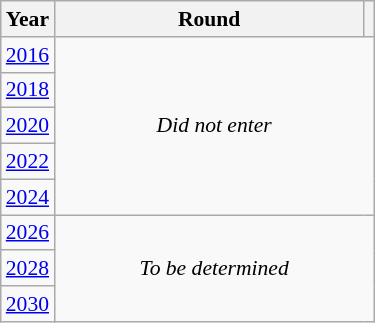<table class="wikitable" style="text-align: center; font-size:90%">
<tr>
<th>Year</th>
<th style="width:200px">Round</th>
<th></th>
</tr>
<tr>
<td><a href='#'>2016</a></td>
<td colspan="2" rowspan="5"><em>Did not enter</em></td>
</tr>
<tr>
<td><a href='#'>2018</a></td>
</tr>
<tr>
<td><a href='#'>2020</a></td>
</tr>
<tr>
<td><a href='#'>2022</a></td>
</tr>
<tr>
<td><a href='#'>2024</a></td>
</tr>
<tr>
<td><a href='#'>2026</a></td>
<td colspan="2" rowspan="3"><em>To be determined</em></td>
</tr>
<tr>
<td><a href='#'>2028</a></td>
</tr>
<tr>
<td><a href='#'>2030</a></td>
</tr>
</table>
